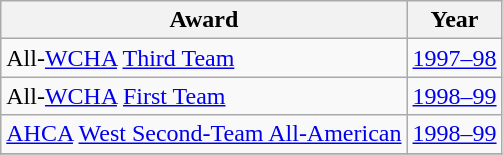<table class="wikitable">
<tr>
<th>Award</th>
<th>Year</th>
</tr>
<tr>
<td>All-<a href='#'>WCHA</a> <a href='#'>Third Team</a></td>
<td><a href='#'>1997–98</a></td>
</tr>
<tr>
<td>All-<a href='#'>WCHA</a> <a href='#'>First Team</a></td>
<td><a href='#'>1998–99</a></td>
</tr>
<tr>
<td><a href='#'>AHCA</a> <a href='#'>West Second-Team All-American</a></td>
<td><a href='#'>1998–99</a></td>
</tr>
<tr>
</tr>
</table>
